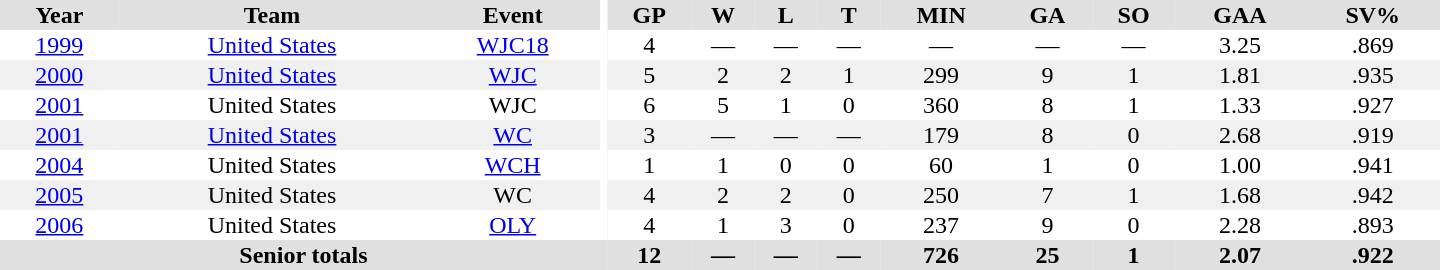<table border="0" cellpadding="1" cellspacing="0" ID="Table3" style="text-align:center; width:60em">
<tr ALIGN="center" bgcolor="#e0e0e0">
<th>Year</th>
<th>Team</th>
<th>Event</th>
<th rowspan="99" bgcolor="#ffffff"></th>
<th>GP</th>
<th>W</th>
<th>L</th>
<th>T</th>
<th>MIN</th>
<th>GA</th>
<th>SO</th>
<th>GAA</th>
<th>SV%</th>
</tr>
<tr>
<td><a href='#'>1999</a></td>
<td><a href='#'>United States</a></td>
<td><a href='#'>WJC18</a></td>
<td>4</td>
<td>—</td>
<td>—</td>
<td>—</td>
<td>—</td>
<td>—</td>
<td>—</td>
<td>3.25</td>
<td>.869</td>
</tr>
<tr bgcolor="#f0f0f0">
<td><a href='#'>2000</a></td>
<td><a href='#'>United States</a></td>
<td><a href='#'>WJC</a></td>
<td>5</td>
<td>2</td>
<td>2</td>
<td>1</td>
<td>299</td>
<td>9</td>
<td>1</td>
<td>1.81</td>
<td>.935</td>
</tr>
<tr>
<td><a href='#'>2001</a></td>
<td>United States</td>
<td>WJC</td>
<td>6</td>
<td>5</td>
<td>1</td>
<td>0</td>
<td>360</td>
<td>8</td>
<td>1</td>
<td>1.33</td>
<td>.927</td>
</tr>
<tr bgcolor="#f0f0f0">
<td><a href='#'>2001</a></td>
<td><a href='#'>United States</a></td>
<td><a href='#'>WC</a></td>
<td>3</td>
<td>—</td>
<td>—</td>
<td>—</td>
<td>179</td>
<td>8</td>
<td>0</td>
<td>2.68</td>
<td>.919</td>
</tr>
<tr>
<td><a href='#'>2004</a></td>
<td>United States</td>
<td><a href='#'>WCH</a></td>
<td>1</td>
<td>1</td>
<td>0</td>
<td>0</td>
<td>60</td>
<td>1</td>
<td>0</td>
<td>1.00</td>
<td>.941</td>
</tr>
<tr bgcolor="#f0f0f0">
<td><a href='#'>2005</a></td>
<td>United States</td>
<td>WC</td>
<td>4</td>
<td>2</td>
<td>2</td>
<td>0</td>
<td>250</td>
<td>7</td>
<td>1</td>
<td>1.68</td>
<td>.942</td>
</tr>
<tr>
<td><a href='#'>2006</a></td>
<td>United States</td>
<td><a href='#'>OLY</a></td>
<td>4</td>
<td>1</td>
<td>3</td>
<td>0</td>
<td>237</td>
<td>9</td>
<td>0</td>
<td>2.28</td>
<td>.893</td>
</tr>
<tr bgcolor="#e0e0e0">
<th colspan=4>Senior totals</th>
<th>12</th>
<th>—</th>
<th>—</th>
<th>—</th>
<th>726</th>
<th>25</th>
<th>1</th>
<th>2.07</th>
<th>.922</th>
</tr>
</table>
